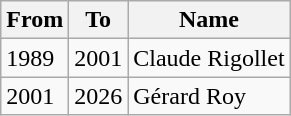<table class="wikitable">
<tr>
<th>From</th>
<th>To</th>
<th>Name</th>
</tr>
<tr>
<td>1989</td>
<td>2001</td>
<td>Claude Rigollet</td>
</tr>
<tr>
<td>2001</td>
<td>2026</td>
<td>Gérard Roy</td>
</tr>
</table>
